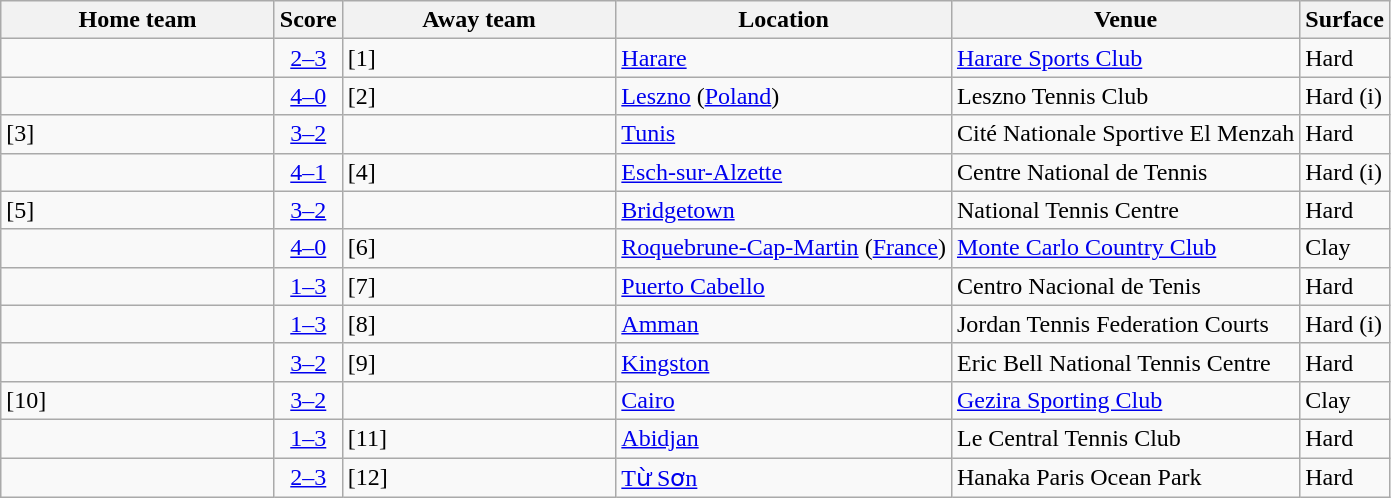<table class="wikitable nowrap">
<tr>
<th width=175>Home team</th>
<th>Score</th>
<th width=175>Away team</th>
<th>Location</th>
<th>Venue</th>
<th>Surface</th>
</tr>
<tr>
<td></td>
<td style="text-align:center;"><a href='#'>2–3</a></td>
<td><strong></strong> [1]</td>
<td><a href='#'>Harare</a></td>
<td><a href='#'>Harare Sports Club</a></td>
<td>Hard</td>
</tr>
<tr>
<td><strong></strong></td>
<td style="text-align:center;"><a href='#'>4–0</a></td>
<td> [2]</td>
<td><a href='#'>Leszno</a> (<a href='#'>Poland</a>)</td>
<td>Leszno Tennis Club</td>
<td>Hard (i)</td>
</tr>
<tr>
<td><strong></strong> [3]</td>
<td style="text-align:center;"><a href='#'>3–2</a></td>
<td></td>
<td><a href='#'>Tunis</a></td>
<td>Cité Nationale Sportive El Menzah</td>
<td>Hard</td>
</tr>
<tr>
<td><strong></strong></td>
<td style="text-align:center;"><a href='#'>4–1</a></td>
<td> [4]</td>
<td><a href='#'>Esch-sur-Alzette</a></td>
<td>Centre National de Tennis</td>
<td>Hard (i)</td>
</tr>
<tr>
<td><strong></strong> [5]</td>
<td style="text-align:center;"><a href='#'>3–2</a></td>
<td></td>
<td><a href='#'>Bridgetown</a></td>
<td>National Tennis Centre</td>
<td>Hard</td>
</tr>
<tr>
<td><strong></strong></td>
<td style="text-align:center;"><a href='#'>4–0</a></td>
<td> [6]</td>
<td><a href='#'>Roquebrune-Cap-Martin</a> (<a href='#'>France</a>)</td>
<td><a href='#'>Monte Carlo Country Club</a></td>
<td>Clay</td>
</tr>
<tr>
<td></td>
<td style="text-align:center;"><a href='#'>1–3</a></td>
<td><strong></strong> [7]</td>
<td><a href='#'>Puerto Cabello</a></td>
<td>Centro Nacional de Tenis</td>
<td>Hard</td>
</tr>
<tr>
<td></td>
<td style="text-align:center;"><a href='#'>1–3</a></td>
<td><strong></strong> [8]</td>
<td><a href='#'>Amman</a></td>
<td>Jordan Tennis Federation Courts</td>
<td>Hard (i)</td>
</tr>
<tr>
<td><strong></strong></td>
<td style="text-align:center;"><a href='#'>3–2</a></td>
<td> [9]</td>
<td><a href='#'>Kingston</a></td>
<td>Eric Bell National Tennis Centre</td>
<td>Hard</td>
</tr>
<tr>
<td><strong></strong> [10]</td>
<td style="text-align:center;"><a href='#'>3–2</a></td>
<td></td>
<td><a href='#'>Cairo</a></td>
<td><a href='#'>Gezira Sporting Club</a></td>
<td>Clay</td>
</tr>
<tr>
<td></td>
<td style="text-align:center;"><a href='#'>1–3</a></td>
<td><strong></strong> [11]</td>
<td><a href='#'>Abidjan</a></td>
<td>Le Central Tennis Club</td>
<td>Hard</td>
</tr>
<tr>
<td></td>
<td style="text-align:center;"><a href='#'>2–3</a></td>
<td><strong></strong> [12]</td>
<td><a href='#'>Từ Sơn</a></td>
<td>Hanaka Paris Ocean Park</td>
<td>Hard</td>
</tr>
</table>
